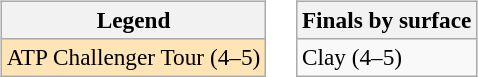<table>
<tr valign=top>
<td><br><table class=wikitable style=font-size:97%>
<tr>
<th>Legend</th>
</tr>
<tr bgcolor=moccasin>
<td>ATP Challenger Tour (4–5)</td>
</tr>
</table>
</td>
<td><br><table class=wikitable style=font-size:97%>
<tr>
<th>Finals by surface</th>
</tr>
<tr>
<td>Clay (4–5)</td>
</tr>
</table>
</td>
</tr>
</table>
